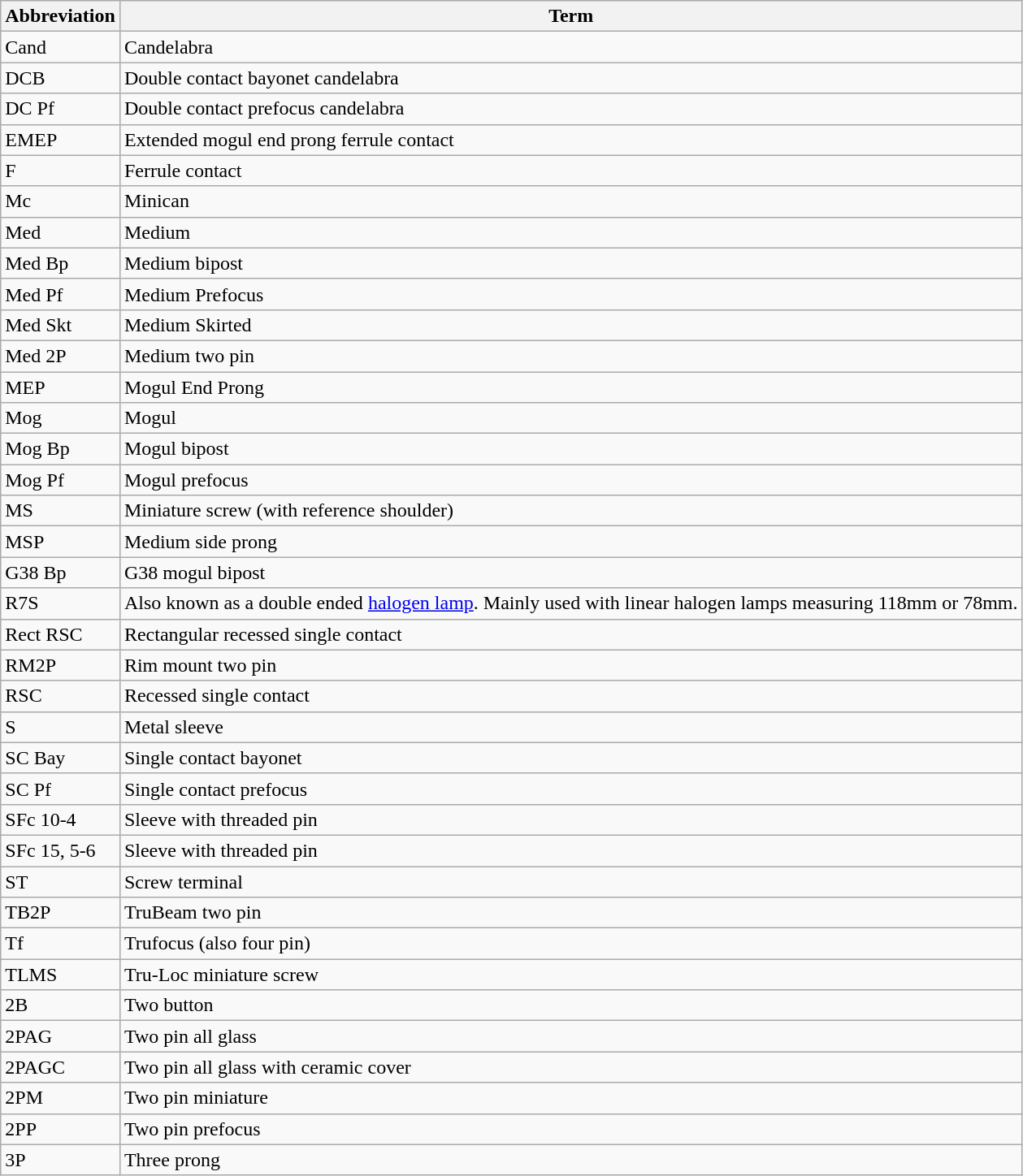<table class="wikitable">
<tr>
<th>Abbreviation</th>
<th>Term</th>
</tr>
<tr>
<td>Cand</td>
<td>Candelabra</td>
</tr>
<tr>
<td>DCB</td>
<td>Double contact bayonet candelabra</td>
</tr>
<tr>
<td>DC Pf</td>
<td>Double contact prefocus candelabra</td>
</tr>
<tr>
<td>EMEP</td>
<td>Extended mogul end prong ferrule contact</td>
</tr>
<tr>
<td>F</td>
<td>Ferrule contact</td>
</tr>
<tr>
<td>Mc</td>
<td>Minican</td>
</tr>
<tr>
<td>Med</td>
<td>Medium</td>
</tr>
<tr>
<td>Med Bp</td>
<td>Medium bipost</td>
</tr>
<tr>
<td>Med Pf</td>
<td>Medium Prefocus</td>
</tr>
<tr>
<td>Med Skt</td>
<td>Medium Skirted</td>
</tr>
<tr>
<td>Med 2P</td>
<td>Medium two pin</td>
</tr>
<tr>
<td>MEP</td>
<td>Mogul End Prong</td>
</tr>
<tr>
<td>Mog</td>
<td>Mogul</td>
</tr>
<tr>
<td>Mog Bp</td>
<td>Mogul bipost</td>
</tr>
<tr>
<td>Mog Pf</td>
<td>Mogul prefocus</td>
</tr>
<tr>
<td>MS</td>
<td>Miniature screw (with reference shoulder)</td>
</tr>
<tr>
<td>MSP</td>
<td>Medium side prong</td>
</tr>
<tr>
<td>G38 Bp</td>
<td>G38 mogul bipost</td>
</tr>
<tr>
<td>R7S</td>
<td>Also known as a double ended <a href='#'>halogen lamp</a>. Mainly used with linear halogen lamps measuring 118mm or 78mm.</td>
</tr>
<tr>
<td>Rect RSC</td>
<td>Rectangular recessed single contact</td>
</tr>
<tr>
<td>RM2P</td>
<td>Rim mount two pin</td>
</tr>
<tr>
<td>RSC</td>
<td>Recessed single contact</td>
</tr>
<tr>
<td>S</td>
<td>Metal sleeve</td>
</tr>
<tr>
<td>SC Bay</td>
<td>Single contact bayonet</td>
</tr>
<tr>
<td>SC Pf</td>
<td>Single contact prefocus</td>
</tr>
<tr>
<td>SFc 10-4</td>
<td>Sleeve with threaded pin</td>
</tr>
<tr>
<td>SFc 15, 5-6</td>
<td>Sleeve with threaded pin</td>
</tr>
<tr>
<td>ST</td>
<td>Screw terminal</td>
</tr>
<tr>
<td>TB2P</td>
<td>TruBeam two pin</td>
</tr>
<tr>
<td>Tf</td>
<td>Trufocus (also four pin)</td>
</tr>
<tr>
<td>TLMS</td>
<td>Tru-Loc miniature screw</td>
</tr>
<tr>
<td>2B</td>
<td>Two button</td>
</tr>
<tr>
<td>2PAG</td>
<td>Two pin all glass</td>
</tr>
<tr>
<td>2PAGC</td>
<td>Two pin all glass with ceramic cover</td>
</tr>
<tr>
<td>2PM</td>
<td>Two pin miniature</td>
</tr>
<tr>
<td>2PP</td>
<td>Two pin prefocus</td>
</tr>
<tr>
<td>3P</td>
<td>Three prong</td>
</tr>
</table>
